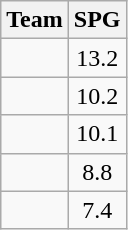<table class=wikitable>
<tr>
<th>Team</th>
<th>SPG</th>
</tr>
<tr>
<td></td>
<td align=center>13.2</td>
</tr>
<tr>
<td></td>
<td align=center>10.2</td>
</tr>
<tr>
<td></td>
<td align=center>10.1</td>
</tr>
<tr>
<td></td>
<td align=center>8.8</td>
</tr>
<tr>
<td></td>
<td align=center>7.4</td>
</tr>
</table>
